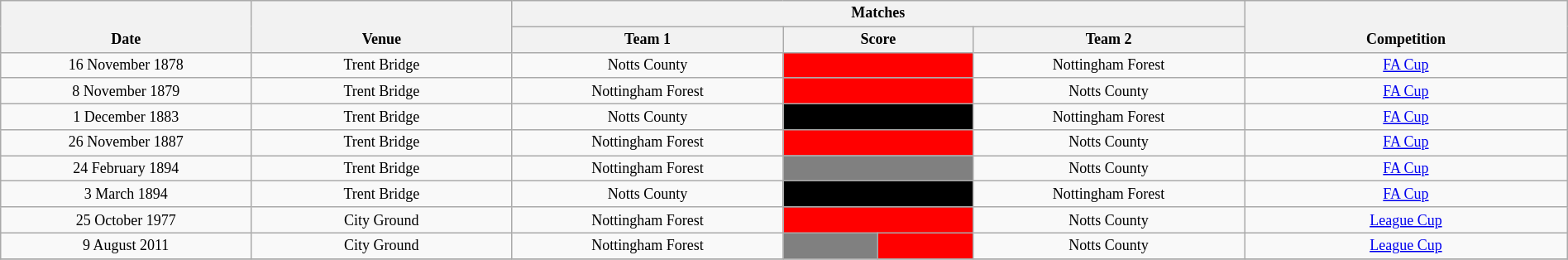<table class="wikitable" style="text-align: center; width: 100%; font-size: 12px">
<tr>
<th rowspan="2" valign="bottom" width="115">Date</th>
<th rowspan="2" valign="bottom" width="120">Venue</th>
<th colspan="4" width="270">Matches</th>
<th rowspan="2" valign="bottom" width="150">Competition</th>
</tr>
<tr>
<th width="125">Team 1</th>
<th colspan="2" width="80">Score</th>
<th width="125">Team 2</th>
</tr>
<tr>
<td>16 November 1878</td>
<td>Trent Bridge</td>
<td>Notts County</td>
<td colspan="2" bgcolor=FF0000></td>
<td>Nottingham Forest</td>
<td><a href='#'>FA Cup</a></td>
</tr>
<tr>
<td>8 November 1879</td>
<td>Trent Bridge</td>
<td>Nottingham Forest</td>
<td colspan="2" bgcolor=FF0000></td>
<td>Notts County</td>
<td><a href='#'>FA Cup</a></td>
</tr>
<tr>
<td>1 December 1883</td>
<td>Trent Bridge</td>
<td>Notts County</td>
<td colspan="2" bgcolor=000000></td>
<td>Nottingham Forest</td>
<td><a href='#'>FA Cup</a></td>
</tr>
<tr>
<td>26 November 1887</td>
<td>Trent Bridge</td>
<td>Nottingham Forest</td>
<td colspan="2" bgcolor=FF0000></td>
<td>Notts County</td>
<td><a href='#'>FA Cup</a></td>
</tr>
<tr>
<td>24 February 1894</td>
<td>Trent Bridge</td>
<td>Nottingham Forest</td>
<td colspan="2" bgcolor=808080></td>
<td>Notts County</td>
<td><a href='#'>FA Cup</a></td>
</tr>
<tr>
<td>3 March 1894</td>
<td>Trent Bridge</td>
<td>Notts County</td>
<td colspan="2" bgcolor=000000></td>
<td>Nottingham Forest</td>
<td><a href='#'>FA Cup</a></td>
</tr>
<tr>
<td>25 October 1977</td>
<td>City Ground</td>
<td>Nottingham Forest</td>
<td colspan="2" bgcolor=FF0000></td>
<td>Notts County</td>
<td><a href='#'>League Cup</a></td>
</tr>
<tr>
<td>9 August 2011</td>
<td>City Ground</td>
<td>Nottingham Forest</td>
<td width="40" bgcolor=808080></td>
<td width="40" bgcolor=FF0000></td>
<td>Notts County</td>
<td><a href='#'>League Cup</a></td>
</tr>
<tr>
</tr>
</table>
